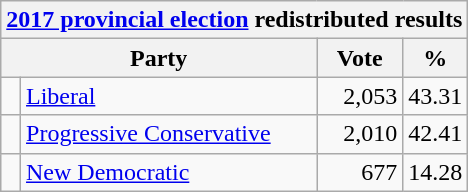<table class="wikitable">
<tr>
<th colspan="4"><a href='#'>2017 provincial election</a> redistributed results</th>
</tr>
<tr>
<th bgcolor="#DDDDFF" width="130px" colspan="2">Party</th>
<th bgcolor="#DDDDFF" width="50px">Vote</th>
<th bgcolor="#DDDDFF" width="30px">%</th>
</tr>
<tr>
<td> </td>
<td><a href='#'>Liberal</a></td>
<td align=right>2,053</td>
<td align=right>43.31</td>
</tr>
<tr>
<td> </td>
<td><a href='#'>Progressive Conservative</a></td>
<td align=right>2,010</td>
<td align=right>42.41</td>
</tr>
<tr>
<td> </td>
<td><a href='#'>New Democratic</a></td>
<td align=right>677</td>
<td align=right>14.28</td>
</tr>
</table>
